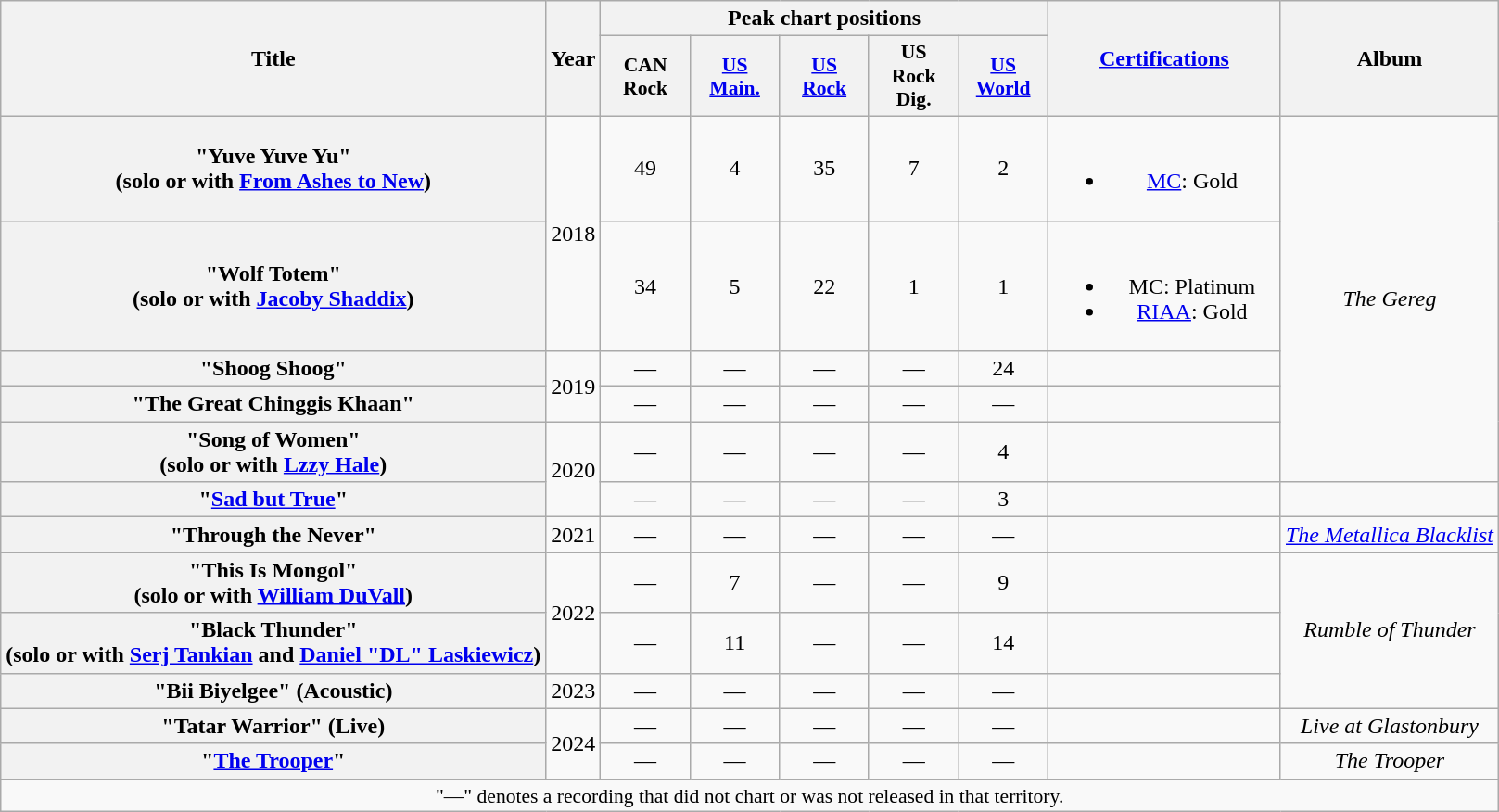<table class="wikitable plainrowheaders sortable" style="text-align:center;">
<tr>
<th scope="col" rowspan="2">Title</th>
<th scope="col" rowspan="2">Year</th>
<th scope="col" colspan="5">Peak chart positions</th>
<th scope="col" rowspan="2" style="width:10em;"><a href='#'>Certifications</a></th>
<th scope="col" rowspan="2">Album</th>
</tr>
<tr>
<th scope="col" style="width:4em;font-size:90%;">CAN<br>Rock<br></th>
<th scope="col" style="width:4em;font-size:90%;"><a href='#'>US<br>Main.</a><br></th>
<th scope="col" style="width:4em;font-size:90%;"><a href='#'>US<br>Rock</a><br></th>
<th scope="col" style="width:4em;font-size:90%;">US<br>Rock<br>Dig.<br></th>
<th scope="col" style="width:4em;font-size: 90%;"><a href='#'>US<br>World</a><br></th>
</tr>
<tr>
<th scope="row">"Yuve Yuve Yu"<br><span>(solo or with <a href='#'>From Ashes to New</a>)</span></th>
<td rowspan="2">2018</td>
<td>49</td>
<td>4</td>
<td>35</td>
<td>7</td>
<td>2</td>
<td><br><ul><li><a href='#'>MC</a>: Gold</li></ul></td>
<td rowspan="5"><em>The Gereg</em></td>
</tr>
<tr>
<th scope="row">"Wolf Totem"<br><span>(solo or with <a href='#'>Jacoby Shaddix</a>)</span></th>
<td>34</td>
<td>5</td>
<td>22</td>
<td>1</td>
<td>1</td>
<td><br><ul><li>MC: Platinum</li><li><a href='#'>RIAA</a>: Gold</li></ul></td>
</tr>
<tr>
<th scope="row">"Shoog Shoog"</th>
<td rowspan="2">2019</td>
<td>—</td>
<td>—</td>
<td>—</td>
<td>—</td>
<td>24</td>
<td></td>
</tr>
<tr>
<th scope="row">"The Great Chinggis Khaan"</th>
<td>—</td>
<td>—</td>
<td>—</td>
<td>—</td>
<td>—</td>
<td></td>
</tr>
<tr>
<th scope="row">"Song of Women"<br><span>(solo or with <a href='#'>Lzzy Hale</a>)</span></th>
<td rowspan="2">2020</td>
<td>—</td>
<td>—</td>
<td>—</td>
<td>—</td>
<td>4</td>
<td></td>
</tr>
<tr>
<th scope="row">"<a href='#'>Sad but True</a>"</th>
<td>—</td>
<td>—</td>
<td>—</td>
<td>—</td>
<td>3</td>
<td></td>
<td></td>
</tr>
<tr>
<th scope="row">"Through the Never"</th>
<td rowspan="1">2021</td>
<td>—</td>
<td>—</td>
<td>—</td>
<td>—</td>
<td>—</td>
<td></td>
<td rowspan="1"><em><a href='#'>The Metallica Blacklist</a></em></td>
</tr>
<tr>
<th scope="row">"This Is Mongol"<br><span>(solo or with <a href='#'>William DuVall</a>)</span></th>
<td rowspan="2">2022</td>
<td>—</td>
<td>7</td>
<td>—</td>
<td>—</td>
<td>9</td>
<td></td>
<td rowspan="3"><em>Rumble of Thunder</em></td>
</tr>
<tr>
<th scope="row">"Black Thunder"<br><span>(solo or with <a href='#'>Serj Tankian</a> and <a href='#'>Daniel "DL" Laskiewicz</a>)</span></th>
<td>—</td>
<td>11</td>
<td>—</td>
<td>—</td>
<td>14</td>
<td></td>
</tr>
<tr>
<th scope="row">"Bii Biyelgee" (Acoustic)</th>
<td rowspan="1">2023</td>
<td>—</td>
<td>—</td>
<td>—</td>
<td>—</td>
<td>—</td>
<td></td>
</tr>
<tr>
<th scope="row">"Tatar Warrior" (Live)</th>
<td rowspan="2">2024</td>
<td>—</td>
<td>—</td>
<td>—</td>
<td>—</td>
<td>—</td>
<td></td>
<td><em>Live at Glastonbury</em></td>
</tr>
<tr>
<th scope="row">"<a href='#'>The Trooper</a>"</th>
<td>—</td>
<td>—</td>
<td>—</td>
<td>—</td>
<td>—</td>
<td></td>
<td><em>The Trooper</em></td>
</tr>
<tr>
<td align="center" colspan="9" style="font-size:90%">"—" denotes a recording that did not chart or was not released in that territory.</td>
</tr>
</table>
